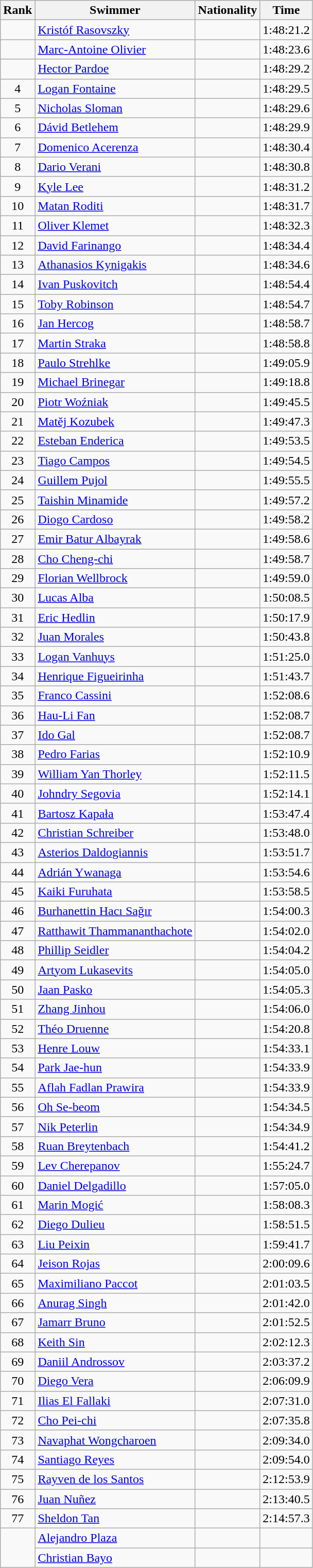<table class="wikitable sortable" style="text-align:center">
<tr>
<th>Rank</th>
<th>Swimmer</th>
<th>Nationality</th>
<th>Time</th>
</tr>
<tr>
<td></td>
<td align=left><a href='#'>Kristóf Rasovszky</a></td>
<td align=left></td>
<td>1:48:21.2</td>
</tr>
<tr>
<td></td>
<td align=left><a href='#'>Marc-Antoine Olivier</a></td>
<td align=left></td>
<td>1:48:23.6</td>
</tr>
<tr>
<td></td>
<td align=left><a href='#'>Hector Pardoe</a></td>
<td align=left></td>
<td>1:48:29.2</td>
</tr>
<tr>
<td>4</td>
<td align=left><a href='#'>Logan Fontaine</a></td>
<td align=left></td>
<td>1:48:29.5</td>
</tr>
<tr>
<td>5</td>
<td align=left><a href='#'>Nicholas Sloman</a></td>
<td align=left></td>
<td>1:48:29.6</td>
</tr>
<tr>
<td>6</td>
<td align=left><a href='#'>Dávid Betlehem</a></td>
<td align=left></td>
<td>1:48:29.9</td>
</tr>
<tr>
<td>7</td>
<td align=left><a href='#'>Domenico Acerenza</a></td>
<td align=left></td>
<td>1:48:30.4</td>
</tr>
<tr>
<td>8</td>
<td align=left><a href='#'>Dario Verani</a></td>
<td align=left></td>
<td>1:48:30.8</td>
</tr>
<tr>
<td>9</td>
<td align=left><a href='#'>Kyle Lee</a></td>
<td align=left></td>
<td>1:48:31.2</td>
</tr>
<tr>
<td>10</td>
<td align=left><a href='#'>Matan Roditi</a></td>
<td align=left></td>
<td>1:48:31.7</td>
</tr>
<tr>
<td>11</td>
<td align=left><a href='#'>Oliver Klemet</a></td>
<td align=left></td>
<td>1:48:32.3</td>
</tr>
<tr>
<td>12</td>
<td align=left><a href='#'>David Farinango</a></td>
<td align=left></td>
<td>1:48:34.4</td>
</tr>
<tr>
<td>13</td>
<td align=left><a href='#'>Athanasios Kynigakis</a></td>
<td align=left></td>
<td>1:48:34.6</td>
</tr>
<tr>
<td>14</td>
<td align=left><a href='#'>Ivan Puskovitch</a></td>
<td align=left></td>
<td>1:48:54.4</td>
</tr>
<tr>
<td>15</td>
<td align=left><a href='#'>Toby Robinson</a></td>
<td align=left></td>
<td>1:48:54.7</td>
</tr>
<tr>
<td>16</td>
<td align=left><a href='#'>Jan Hercog</a></td>
<td align=left></td>
<td>1:48:58.7</td>
</tr>
<tr>
<td>17</td>
<td align=left><a href='#'>Martin Straka</a></td>
<td align=left></td>
<td>1:48:58.8</td>
</tr>
<tr>
<td>18</td>
<td align=left><a href='#'>Paulo Strehlke</a></td>
<td align=left></td>
<td>1:49:05.9</td>
</tr>
<tr>
<td>19</td>
<td align=left><a href='#'>Michael Brinegar</a></td>
<td align=left></td>
<td>1:49:18.8</td>
</tr>
<tr>
<td>20</td>
<td align=left><a href='#'>Piotr Woźniak</a></td>
<td align=left></td>
<td>1:49:45.5</td>
</tr>
<tr>
<td>21</td>
<td align=left><a href='#'>Matěj Kozubek</a></td>
<td align=left></td>
<td>1:49:47.3</td>
</tr>
<tr>
<td>22</td>
<td align=left><a href='#'>Esteban Enderica</a></td>
<td align=left></td>
<td>1:49:53.5</td>
</tr>
<tr>
<td>23</td>
<td align=left><a href='#'>Tiago Campos</a></td>
<td align=left></td>
<td>1:49:54.5</td>
</tr>
<tr>
<td>24</td>
<td align=left><a href='#'>Guillem Pujol</a></td>
<td align=left></td>
<td>1:49:55.5</td>
</tr>
<tr>
<td>25</td>
<td align=left><a href='#'>Taishin Minamide</a></td>
<td align=left></td>
<td>1:49:57.2</td>
</tr>
<tr>
<td>26</td>
<td align=left><a href='#'>Diogo Cardoso</a></td>
<td align=left></td>
<td>1:49:58.2</td>
</tr>
<tr>
<td>27</td>
<td align=left><a href='#'>Emir Batur Albayrak</a></td>
<td align=left></td>
<td>1:49:58.6</td>
</tr>
<tr>
<td>28</td>
<td align=left><a href='#'>Cho Cheng-chi</a></td>
<td align=left></td>
<td>1:49:58.7</td>
</tr>
<tr>
<td>29</td>
<td align=left><a href='#'>Florian Wellbrock</a></td>
<td align=left></td>
<td>1:49:59.0</td>
</tr>
<tr>
<td>30</td>
<td align=left><a href='#'>Lucas Alba</a></td>
<td align=left></td>
<td>1:50:08.5</td>
</tr>
<tr>
<td>31</td>
<td align=left><a href='#'>Eric Hedlin</a></td>
<td align=left></td>
<td>1:50:17.9</td>
</tr>
<tr>
<td>32</td>
<td align=left><a href='#'>Juan Morales</a></td>
<td align=left></td>
<td>1:50:43.8</td>
</tr>
<tr>
<td>33</td>
<td align=left><a href='#'>Logan Vanhuys</a></td>
<td align=left></td>
<td>1:51:25.0</td>
</tr>
<tr>
<td>34</td>
<td align=left><a href='#'>Henrique Figueirinha</a></td>
<td align=left></td>
<td>1:51:43.7</td>
</tr>
<tr>
<td>35</td>
<td align=left><a href='#'>Franco Cassini</a></td>
<td align=left></td>
<td>1:52:08.6</td>
</tr>
<tr>
<td>36</td>
<td align=left><a href='#'>Hau-Li Fan</a></td>
<td align=left></td>
<td>1:52:08.7</td>
</tr>
<tr>
<td>37</td>
<td align=left><a href='#'>Ido Gal</a></td>
<td align=left></td>
<td>1:52:08.7</td>
</tr>
<tr>
<td>38</td>
<td align=left><a href='#'>Pedro Farias</a></td>
<td align=left></td>
<td>1:52:10.9</td>
</tr>
<tr>
<td>39</td>
<td align=left><a href='#'>William Yan Thorley</a></td>
<td align=left></td>
<td>1:52:11.5</td>
</tr>
<tr>
<td>40</td>
<td align=left><a href='#'>Johndry Segovia</a></td>
<td align=left></td>
<td>1:52:14.1</td>
</tr>
<tr>
<td>41</td>
<td align=left><a href='#'>Bartosz Kapała</a></td>
<td align=left></td>
<td>1:53:47.4</td>
</tr>
<tr>
<td>42</td>
<td align=left><a href='#'>Christian Schreiber</a></td>
<td align=left></td>
<td>1:53:48.0</td>
</tr>
<tr>
<td>43</td>
<td align=left><a href='#'>Asterios Daldogiannis</a></td>
<td align=left></td>
<td>1:53:51.7</td>
</tr>
<tr>
<td>44</td>
<td align=left><a href='#'>Adrián Ywanaga</a></td>
<td align=left></td>
<td>1:53:54.6</td>
</tr>
<tr>
<td>45</td>
<td align=left><a href='#'>Kaiki Furuhata</a></td>
<td align=left></td>
<td>1:53:58.5</td>
</tr>
<tr>
<td>46</td>
<td align=left><a href='#'>Burhanettin Hacı Sağır</a></td>
<td align=left></td>
<td>1:54:00.3</td>
</tr>
<tr>
<td>47</td>
<td align=left><a href='#'>Ratthawit Thammananthachote</a></td>
<td align=left></td>
<td>1:54:02.0</td>
</tr>
<tr>
<td>48</td>
<td align=left><a href='#'>Phillip Seidler</a></td>
<td align=left></td>
<td>1:54:04.2</td>
</tr>
<tr>
<td>49</td>
<td align=left><a href='#'>Artyom Lukasevits</a></td>
<td align=left></td>
<td>1:54:05.0</td>
</tr>
<tr>
<td>50</td>
<td align=left><a href='#'>Jaan Pasko</a></td>
<td align=left></td>
<td>1:54:05.3</td>
</tr>
<tr>
<td>51</td>
<td align=left><a href='#'>Zhang Jinhou</a></td>
<td align=left></td>
<td>1:54:06.0</td>
</tr>
<tr>
<td>52</td>
<td align=left><a href='#'>Théo Druenne</a></td>
<td align=left></td>
<td>1:54:20.8</td>
</tr>
<tr>
<td>53</td>
<td align=left><a href='#'>Henre Louw</a></td>
<td align=left></td>
<td>1:54:33.1</td>
</tr>
<tr>
<td>54</td>
<td align=left><a href='#'>Park Jae-hun</a></td>
<td align=left></td>
<td>1:54:33.9</td>
</tr>
<tr>
<td>55</td>
<td align=left><a href='#'>Aflah Fadlan Prawira</a></td>
<td align=left></td>
<td>1:54:33.9</td>
</tr>
<tr>
<td>56</td>
<td align=left><a href='#'>Oh Se-beom</a></td>
<td align=left></td>
<td>1:54:34.5</td>
</tr>
<tr>
<td>57</td>
<td align=left><a href='#'>Nik Peterlin</a></td>
<td align=left></td>
<td>1:54:34.9</td>
</tr>
<tr>
<td>58</td>
<td align=left><a href='#'>Ruan Breytenbach</a></td>
<td align=left></td>
<td>1:54:41.2</td>
</tr>
<tr>
<td>59</td>
<td align=left><a href='#'>Lev Cherepanov</a></td>
<td align=left></td>
<td>1:55:24.7</td>
</tr>
<tr>
<td>60</td>
<td align=left><a href='#'>Daniel Delgadillo</a></td>
<td align=left></td>
<td>1:57:05.0</td>
</tr>
<tr>
<td>61</td>
<td align=left><a href='#'>Marin Mogić</a></td>
<td align=left></td>
<td>1:58:08.3</td>
</tr>
<tr>
<td>62</td>
<td align=left><a href='#'>Diego Dulieu</a></td>
<td align=left></td>
<td>1:58:51.5</td>
</tr>
<tr>
<td>63</td>
<td align=left><a href='#'>Liu Peixin</a></td>
<td align=left></td>
<td>1:59:41.7</td>
</tr>
<tr>
<td>64</td>
<td align=left><a href='#'>Jeison Rojas</a></td>
<td align=left></td>
<td>2:00:09.6</td>
</tr>
<tr>
<td>65</td>
<td align=left><a href='#'>Maximiliano Paccot</a></td>
<td align=left></td>
<td>2:01:03.5</td>
</tr>
<tr>
<td>66</td>
<td align=left><a href='#'>Anurag Singh</a></td>
<td align=left></td>
<td>2:01:42.0</td>
</tr>
<tr>
<td>67</td>
<td align=left><a href='#'>Jamarr Bruno</a></td>
<td align=left></td>
<td>2:01:52.5</td>
</tr>
<tr>
<td>68</td>
<td align=left><a href='#'>Keith Sin</a></td>
<td align=left></td>
<td>2:02:12.3</td>
</tr>
<tr>
<td>69</td>
<td align=left><a href='#'>Daniil Androssov</a></td>
<td align=left></td>
<td>2:03:37.2</td>
</tr>
<tr>
<td>70</td>
<td align=left><a href='#'>Diego Vera</a></td>
<td align=left></td>
<td>2:06:09.9</td>
</tr>
<tr>
<td>71</td>
<td align=left><a href='#'>Ilias El Fallaki</a></td>
<td align=left></td>
<td>2:07:31.0</td>
</tr>
<tr>
<td>72</td>
<td align=left><a href='#'>Cho Pei-chi</a></td>
<td align=left></td>
<td>2:07:35.8</td>
</tr>
<tr>
<td>73</td>
<td align=left><a href='#'>Navaphat Wongcharoen</a></td>
<td align=left></td>
<td>2:09:34.0</td>
</tr>
<tr>
<td>74</td>
<td align=left><a href='#'>Santiago Reyes</a></td>
<td align=left></td>
<td>2:09:54.0</td>
</tr>
<tr>
<td>75</td>
<td align=left><a href='#'>Rayven de los Santos</a></td>
<td align=left></td>
<td>2:12:53.9</td>
</tr>
<tr>
<td>76</td>
<td align=left><a href='#'>Juan Nuñez</a></td>
<td align=left></td>
<td>2:13:40.5</td>
</tr>
<tr>
<td>77</td>
<td align=left><a href='#'>Sheldon Tan</a></td>
<td align=left></td>
<td>2:14:57.3</td>
</tr>
<tr>
<td rowspan=2></td>
<td align=left><a href='#'>Alejandro Plaza</a></td>
<td align=left></td>
<td></td>
</tr>
<tr>
<td align=left><a href='#'>Christian Bayo</a></td>
<td align=left></td>
<td></td>
</tr>
</table>
